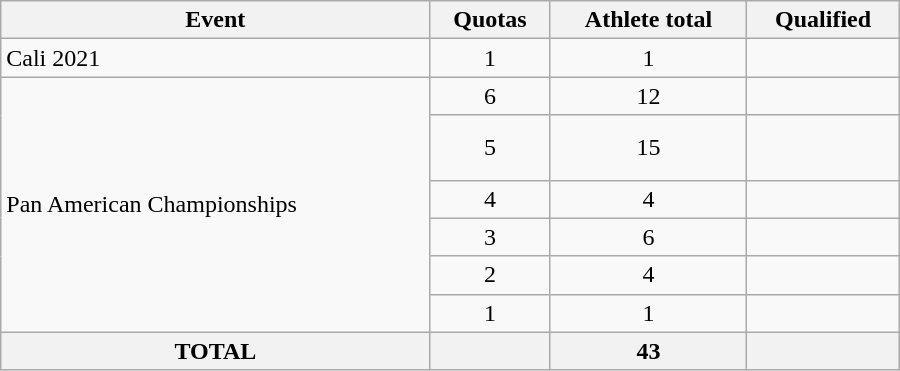<table class="wikitable" width=600>
<tr>
<th>Event</th>
<th>Quotas</th>
<th>Athlete total</th>
<th>Qualified</th>
</tr>
<tr>
<td>Cali 2021</td>
<td align=center>1</td>
<td align=center>1</td>
<td></td>
</tr>
<tr>
<td rowspan=6>Pan American Championships</td>
<td align=center>6</td>
<td align=center>12</td>
<td><br></td>
</tr>
<tr>
<td align=center>5</td>
<td align=center>15</td>
<td><br><br></td>
</tr>
<tr>
<td align=center>4</td>
<td align=center>4</td>
<td></td>
</tr>
<tr>
<td align=center>3</td>
<td align=center>6</td>
<td><br></td>
</tr>
<tr>
<td align=center>2</td>
<td align=center>4</td>
<td><br></td>
</tr>
<tr>
<td align=center>1</td>
<td align=center>1</td>
<td></td>
</tr>
<tr>
<th>TOTAL</th>
<th></th>
<th>43</th>
<th></th>
</tr>
</table>
